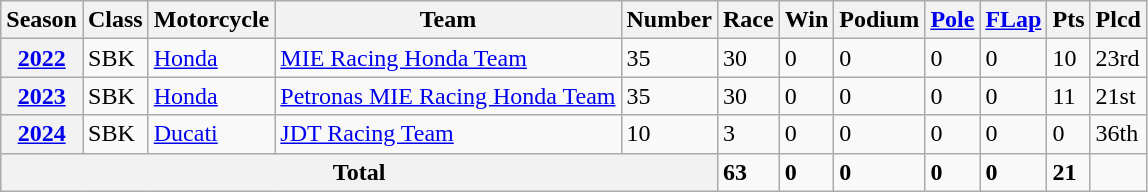<table class="wikitable">
<tr>
<th>Season</th>
<th>Class</th>
<th>Motorcycle</th>
<th>Team</th>
<th>Number</th>
<th>Race</th>
<th>Win</th>
<th>Podium</th>
<th><a href='#'>Pole</a></th>
<th><a href='#'>FLap</a></th>
<th>Pts</th>
<th>Plcd</th>
</tr>
<tr>
<th><a href='#'>2022</a></th>
<td>SBK</td>
<td><a href='#'>Honda</a></td>
<td><a href='#'>MIE Racing Honda Team</a></td>
<td>35</td>
<td>30</td>
<td>0</td>
<td>0</td>
<td>0</td>
<td>0</td>
<td>10</td>
<td>23rd</td>
</tr>
<tr>
<th><a href='#'>2023</a></th>
<td>SBK</td>
<td><a href='#'>Honda</a></td>
<td><a href='#'>Petronas MIE Racing Honda Team</a></td>
<td>35</td>
<td>30</td>
<td>0</td>
<td>0</td>
<td>0</td>
<td>0</td>
<td>11</td>
<td>21st</td>
</tr>
<tr>
<th><a href='#'>2024</a></th>
<td>SBK</td>
<td><a href='#'>Ducati</a></td>
<td><a href='#'>JDT Racing Team</a></td>
<td>10</td>
<td>3</td>
<td>0</td>
<td>0</td>
<td>0</td>
<td>0</td>
<td>0</td>
<td>36th</td>
</tr>
<tr>
<th colspan=5>Total</th>
<td><strong>63</strong></td>
<td><strong>0</strong></td>
<td><strong>0</strong></td>
<td><strong>0</strong></td>
<td><strong>0</strong></td>
<td><strong>21</strong></td>
<td></td>
</tr>
</table>
